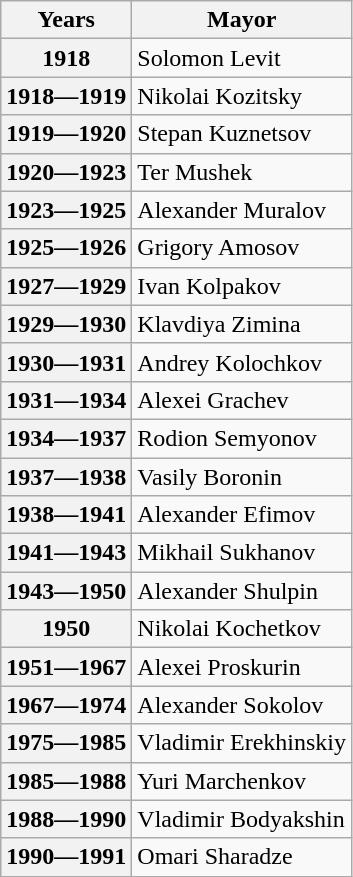<table class="wikitable standard">
<tr>
<th>Years</th>
<th>Mayor</th>
</tr>
<tr>
<th>1918</th>
<td>Solomon Levit</td>
</tr>
<tr>
<th>1918—1919</th>
<td>Nikolai Kozitsky</td>
</tr>
<tr>
<th>1919—1920</th>
<td>Stepan Kuznetsov</td>
</tr>
<tr>
<th>1920—1923</th>
<td>Ter Mushek</td>
</tr>
<tr>
<th>1923—1925</th>
<td>Alexander Muralov</td>
</tr>
<tr>
<th>1925—1926</th>
<td>Grigory Amosov</td>
</tr>
<tr>
<th>1927—1929</th>
<td>Ivan Kolpakov</td>
</tr>
<tr>
<th>1929—1930</th>
<td>Klavdiya Zimina</td>
</tr>
<tr>
<th>1930—1931</th>
<td>Andrey Kolochkov</td>
</tr>
<tr>
<th>1931—1934</th>
<td>Alexei Grachev</td>
</tr>
<tr>
<th>1934—1937</th>
<td>Rodion Semyonov</td>
</tr>
<tr>
<th>1937—1938</th>
<td>Vasily Boronin</td>
</tr>
<tr>
<th>1938—1941</th>
<td>Alexander Efimov</td>
</tr>
<tr>
<th>1941—1943</th>
<td>Mikhail Sukhanov</td>
</tr>
<tr>
<th>1943—1950</th>
<td>Alexander Shulpin</td>
</tr>
<tr>
<th>1950</th>
<td>Nikolai Kochetkov</td>
</tr>
<tr>
<th>1951—1967</th>
<td>Alexei Proskurin</td>
</tr>
<tr>
<th>1967—1974</th>
<td>Alexander Sokolov</td>
</tr>
<tr>
<th>1975—1985</th>
<td>Vladimir Erekhinskiy</td>
</tr>
<tr>
<th>1985—1988</th>
<td>Yuri Marchenkov</td>
</tr>
<tr>
<th>1988—1990</th>
<td>Vladimir Bodyakshin</td>
</tr>
<tr>
<th>1990—1991</th>
<td>Omari Sharadze</td>
</tr>
</table>
